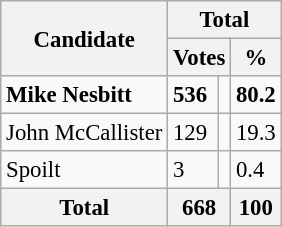<table class="wikitable" style="font-size:95%;">
<tr>
<th rowspan="2">Candidate</th>
<th colspan="3">Total</th>
</tr>
<tr>
<th colspan="2">Votes</th>
<th>%</th>
</tr>
<tr>
<td><strong>Mike Nesbitt</strong></td>
<td><strong>536</strong></td>
<td align=center></td>
<td><strong>80.2</strong></td>
</tr>
<tr>
<td>John McCallister</td>
<td>129</td>
<td align=center></td>
<td>19.3</td>
</tr>
<tr>
<td>Spoilt</td>
<td>3</td>
<td align=center></td>
<td>0.4</td>
</tr>
<tr>
<th>Total</th>
<th colspan="2">668</th>
<th>100</th>
</tr>
</table>
